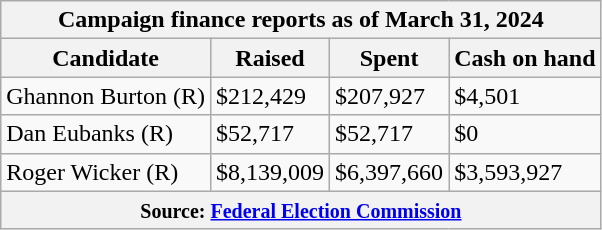<table class="wikitable sortable">
<tr>
<th colspan=4>Campaign finance reports as of March 31, 2024</th>
</tr>
<tr style="text-align:center;">
<th>Candidate</th>
<th>Raised</th>
<th>Spent</th>
<th>Cash on hand</th>
</tr>
<tr>
<td>Ghannon Burton (R)</td>
<td>$212,429</td>
<td>$207,927</td>
<td>$4,501</td>
</tr>
<tr>
<td>Dan Eubanks (R)</td>
<td>$52,717</td>
<td>$52,717</td>
<td>$0</td>
</tr>
<tr>
<td>Roger Wicker (R)</td>
<td>$8,139,009</td>
<td>$6,397,660</td>
<td>$3,593,927</td>
</tr>
<tr>
<th colspan="4"><small>Source: <a href='#'>Federal Election Commission</a></small></th>
</tr>
</table>
